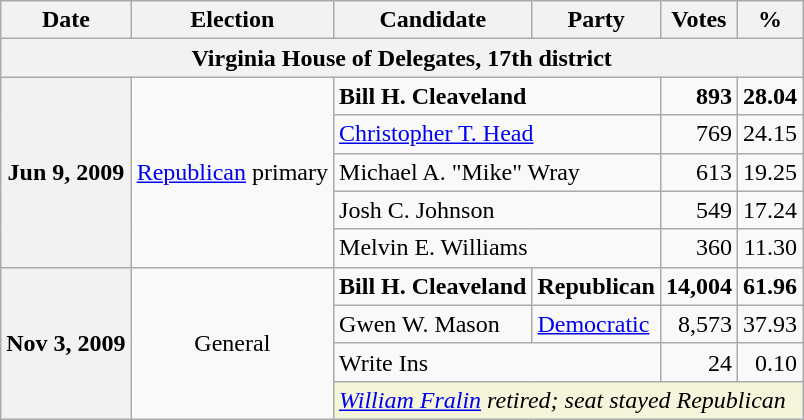<table class="wikitable">
<tr>
<th>Date</th>
<th>Election</th>
<th>Candidate</th>
<th>Party</th>
<th>Votes</th>
<th>%</th>
</tr>
<tr>
<th colspan="6">Virginia House of Delegates, 17th district</th>
</tr>
<tr>
<th rowspan="5">Jun 9, 2009</th>
<td rowspan="5" align="center" ><a href='#'>Republican</a> primary</td>
<td colspan="2"><strong>Bill H. Cleaveland</strong></td>
<td align="right"><strong>893</strong></td>
<td align="right"><strong>28.04</strong></td>
</tr>
<tr>
<td colspan="2"><a href='#'>Christopher T. Head</a></td>
<td align="right">769</td>
<td align="right">24.15</td>
</tr>
<tr>
<td colspan="2">Michael A. "Mike" Wray</td>
<td align="right">613</td>
<td align="right">19.25</td>
</tr>
<tr>
<td colspan="2">Josh C. Johnson</td>
<td align="right">549</td>
<td align="right">17.24</td>
</tr>
<tr>
<td colspan="2">Melvin E. Williams</td>
<td align="right">360</td>
<td align="right">11.30</td>
</tr>
<tr>
<th rowspan="4">Nov 3, 2009</th>
<td rowspan="4" align="center">General</td>
<td><strong>Bill H. Cleaveland</strong></td>
<td><strong>Republican</strong></td>
<td align="right"><strong>14,004</strong></td>
<td align="right"><strong>61.96</strong></td>
</tr>
<tr>
<td>Gwen W. Mason</td>
<td><a href='#'>Democratic</a></td>
<td align="right">8,573</td>
<td align="right">37.93</td>
</tr>
<tr>
<td colspan="2">Write Ins</td>
<td align="right">24</td>
<td align="right">0.10</td>
</tr>
<tr>
<td colspan="4" style="background:Beige"><em><a href='#'>William Fralin</a> retired; seat stayed Republican</em></td>
</tr>
</table>
